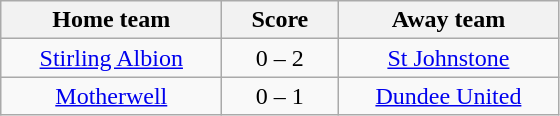<table class="wikitable" style="text-align: center">
<tr>
<th width=140>Home team</th>
<th width=70>Score</th>
<th width=140>Away team</th>
</tr>
<tr>
<td><a href='#'>Stirling Albion</a></td>
<td>0 – 2</td>
<td><a href='#'>St Johnstone</a></td>
</tr>
<tr>
<td><a href='#'>Motherwell</a></td>
<td>0 – 1</td>
<td><a href='#'>Dundee United</a></td>
</tr>
</table>
